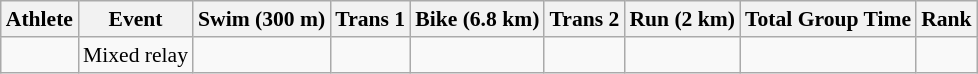<table class="wikitable" style="font-size:90%">
<tr>
<th>Athlete</th>
<th>Event</th>
<th>Swim (300 m)</th>
<th>Trans 1</th>
<th>Bike (6.8 km)</th>
<th>Trans 2</th>
<th>Run (2 km)</th>
<th>Total Group Time</th>
<th>Rank</th>
</tr>
<tr align=center>
<td align=left></td>
<td align=left>Mixed relay</td>
<td></td>
<td></td>
<td></td>
<td></td>
<td></td>
<td></td>
<td></td>
</tr>
</table>
